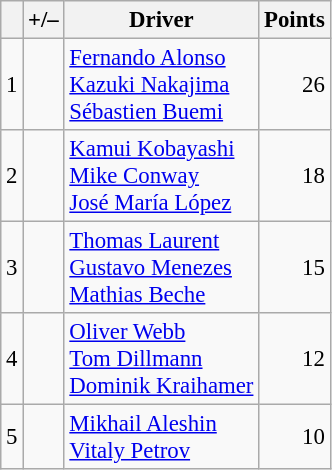<table class="wikitable" style="font-size: 95%;">
<tr>
<th scope="col"></th>
<th scope="col">+/–</th>
<th scope="col">Driver</th>
<th scope="col">Points</th>
</tr>
<tr>
<td align="center">1</td>
<td align="left"></td>
<td> <a href='#'>Fernando Alonso</a><br> <a href='#'>Kazuki Nakajima</a><br> <a href='#'>Sébastien Buemi</a></td>
<td align="right">26</td>
</tr>
<tr>
<td align="center">2</td>
<td align="left"></td>
<td> <a href='#'>Kamui Kobayashi</a><br> <a href='#'>Mike Conway</a><br> <a href='#'>José María López</a></td>
<td align="right">18</td>
</tr>
<tr>
<td align="center">3</td>
<td align="left"></td>
<td> <a href='#'>Thomas Laurent</a><br> <a href='#'>Gustavo Menezes</a><br> <a href='#'>Mathias Beche</a></td>
<td align="right">15</td>
</tr>
<tr>
<td align="center">4</td>
<td align="left"></td>
<td> <a href='#'>Oliver Webb</a><br> <a href='#'>Tom Dillmann</a><br> <a href='#'>Dominik Kraihamer</a></td>
<td align="right">12</td>
</tr>
<tr>
<td align="center">5</td>
<td align="left"></td>
<td> <a href='#'>Mikhail Aleshin</a><br> <a href='#'>Vitaly Petrov</a></td>
<td align="right">10</td>
</tr>
</table>
